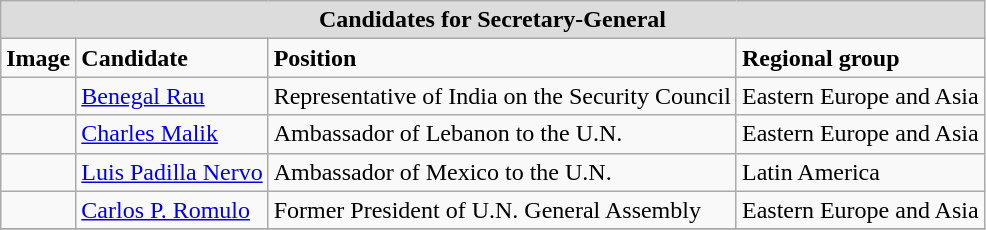<table class="wikitable" style="margin-left:1em; margin-right:0em; width:auto;">
<tr>
<th style="background:#DCDCDC;" colspan="5">Candidates for Secretary-General</th>
</tr>
<tr style="font-weight:bold;">
<td>Image</td>
<td>Candidate</td>
<td>Position</td>
<td>Regional group</td>
</tr>
<tr>
<td></td>
<td> <a href='#'>Benegal Rau</a></td>
<td>Representative of India on the Security Council</td>
<td>Eastern Europe and Asia</td>
</tr>
<tr>
<td></td>
<td> <a href='#'>Charles Malik</a></td>
<td>Ambassador of Lebanon to the U.N.</td>
<td>Eastern Europe and Asia</td>
</tr>
<tr>
<td></td>
<td> <a href='#'>Luis Padilla Nervo</a></td>
<td>Ambassador of Mexico to the U.N.</td>
<td>Latin America</td>
</tr>
<tr>
<td></td>
<td> <a href='#'>Carlos P. Romulo</a></td>
<td>Former President of U.N. General Assembly</td>
<td>Eastern Europe and Asia</td>
</tr>
<tr>
</tr>
</table>
